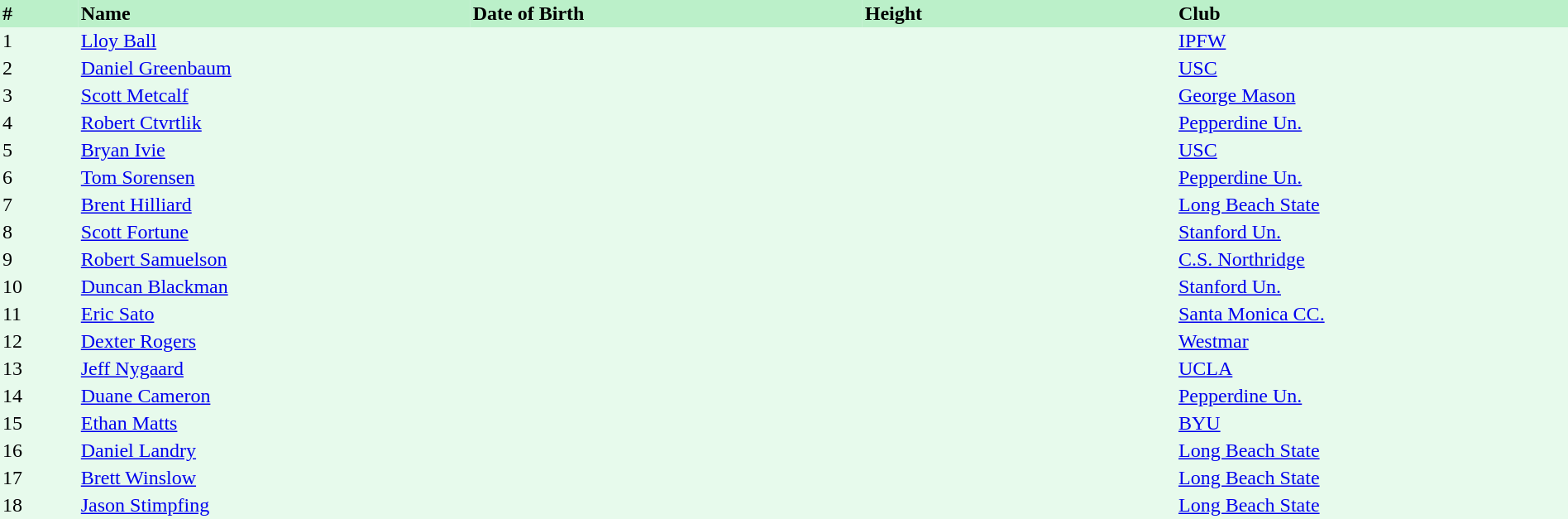<table border=0 cellpadding=2 cellspacing=0  |- bgcolor=#E7FAEC style=text-align:left; font-size:90%; width=100%>
<tr style="background:#bbf0c9;">
<th width=5%>#</th>
<th style="width:25%; text-align:left;">Name</th>
<th width=25%>Date of Birth</th>
<th width=20%>Height</th>
<th width=25%>Club</th>
</tr>
<tr>
<td>1</td>
<td><a href='#'>Lloy Ball</a></td>
<td></td>
<td></td>
<td><a href='#'>IPFW</a></td>
</tr>
<tr>
<td>2</td>
<td><a href='#'>Daniel Greenbaum</a></td>
<td></td>
<td></td>
<td><a href='#'>USC</a></td>
</tr>
<tr>
<td>3</td>
<td><a href='#'>Scott Metcalf</a></td>
<td></td>
<td></td>
<td><a href='#'>George Mason</a></td>
</tr>
<tr>
<td>4</td>
<td><a href='#'>Robert Ctvrtlik</a></td>
<td></td>
<td></td>
<td><a href='#'>Pepperdine Un.</a></td>
</tr>
<tr>
<td>5</td>
<td><a href='#'>Bryan Ivie</a></td>
<td></td>
<td></td>
<td><a href='#'>USC</a></td>
</tr>
<tr>
<td>6</td>
<td><a href='#'>Tom Sorensen</a></td>
<td></td>
<td></td>
<td><a href='#'>Pepperdine Un.</a></td>
</tr>
<tr>
<td>7</td>
<td><a href='#'>Brent Hilliard</a></td>
<td></td>
<td></td>
<td><a href='#'>Long Beach State</a></td>
</tr>
<tr>
<td>8</td>
<td><a href='#'>Scott Fortune</a></td>
<td></td>
<td></td>
<td><a href='#'>Stanford Un.</a></td>
</tr>
<tr>
<td>9</td>
<td><a href='#'>Robert Samuelson</a></td>
<td></td>
<td></td>
<td><a href='#'>C.S. Northridge</a></td>
</tr>
<tr>
<td>10</td>
<td><a href='#'>Duncan Blackman</a></td>
<td></td>
<td></td>
<td><a href='#'>Stanford Un.</a></td>
</tr>
<tr>
<td>11</td>
<td><a href='#'>Eric Sato</a></td>
<td></td>
<td></td>
<td><a href='#'>Santa Monica CC.</a></td>
</tr>
<tr>
<td>12</td>
<td><a href='#'>Dexter Rogers</a></td>
<td></td>
<td></td>
<td><a href='#'>Westmar</a></td>
</tr>
<tr>
<td>13</td>
<td><a href='#'>Jeff Nygaard</a></td>
<td></td>
<td></td>
<td><a href='#'>UCLA</a></td>
</tr>
<tr>
<td>14</td>
<td><a href='#'>Duane Cameron</a></td>
<td></td>
<td></td>
<td><a href='#'>Pepperdine Un.</a></td>
</tr>
<tr>
<td>15</td>
<td><a href='#'>Ethan Matts</a></td>
<td></td>
<td></td>
<td><a href='#'>BYU</a></td>
</tr>
<tr>
<td>16</td>
<td><a href='#'>Daniel Landry</a></td>
<td></td>
<td></td>
<td><a href='#'>Long Beach State</a></td>
</tr>
<tr>
<td>17</td>
<td><a href='#'>Brett Winslow</a></td>
<td></td>
<td></td>
<td><a href='#'>Long Beach State</a></td>
</tr>
<tr>
<td>18</td>
<td><a href='#'>Jason Stimpfing</a></td>
<td></td>
<td></td>
<td><a href='#'>Long Beach State</a></td>
</tr>
</table>
